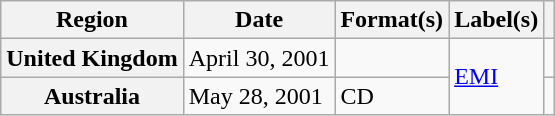<table class="wikitable plainrowheaders" style="text-align:left">
<tr>
<th scope="col">Region</th>
<th scope="col">Date</th>
<th scope="col">Format(s)</th>
<th scope="col">Label(s)</th>
<th scope="col"></th>
</tr>
<tr>
<th scope="row">United Kingdom</th>
<td>April 30, 2001</td>
<td></td>
<td rowspan="2"><a href='#'>EMI</a></td>
<td align="center"></td>
</tr>
<tr>
<th scope="row">Australia</th>
<td>May 28, 2001</td>
<td>CD</td>
<td align="center"></td>
</tr>
</table>
